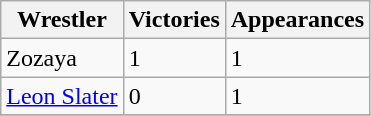<table class="wikitable sortable">
<tr>
<th>Wrestler</th>
<th>Victories</th>
<th>Appearances</th>
</tr>
<tr>
<td>Zozaya</td>
<td>1</td>
<td>1</td>
</tr>
<tr>
<td><a href='#'>Leon Slater</a></td>
<td>0</td>
<td>1</td>
</tr>
<tr>
</tr>
</table>
